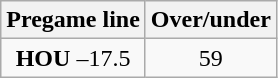<table class="wikitable">
<tr align="center">
<th style=>Pregame line</th>
<th style=>Over/under</th>
</tr>
<tr align="center">
<td><strong>HOU</strong> –17.5</td>
<td>59</td>
</tr>
</table>
